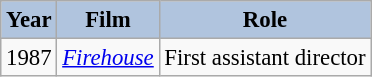<table class="wikitable" style="font-size:95%;">
<tr>
<th style="background:#B0C4DE;">Year</th>
<th style="background:#B0C4DE;">Film</th>
<th style="background:#B0C4DE;">Role</th>
</tr>
<tr>
<td>1987</td>
<td><em><a href='#'>Firehouse</a></em></td>
<td>First assistant director</td>
</tr>
</table>
